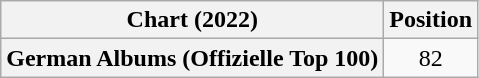<table class="wikitable plainrowheaders" style="text-align:center">
<tr>
<th scope="col">Chart (2022)</th>
<th scope="col">Position</th>
</tr>
<tr>
<th scope="row">German Albums (Offizielle Top 100)</th>
<td>82</td>
</tr>
</table>
